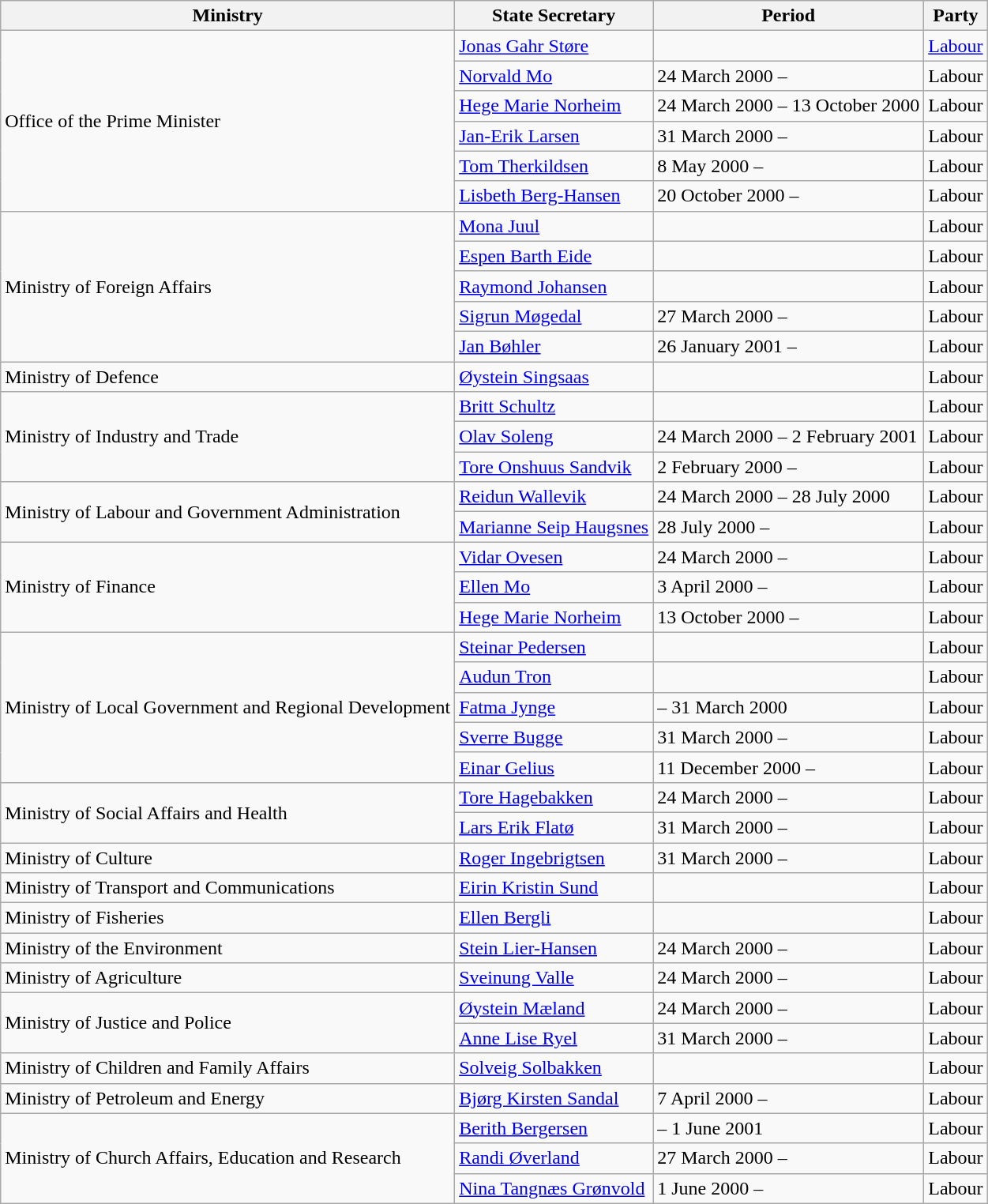<table class="wikitable">
<tr>
<th>Ministry</th>
<th>State Secretary</th>
<th>Period</th>
<th>Party</th>
</tr>
<tr>
<td rowspan=6>Office of the Prime Minister</td>
<td><a href='#'>Jonas Gahr Støre</a></td>
<td></td>
<td><a href='#'>Labour</a></td>
</tr>
<tr>
<td><a href='#'>Norvald Mo</a></td>
<td>24 March 2000 –</td>
<td>Labour</td>
</tr>
<tr>
<td><a href='#'>Hege Marie Norheim</a></td>
<td>24 March 2000 – 13 October 2000</td>
<td>Labour</td>
</tr>
<tr>
<td><a href='#'>Jan-Erik Larsen</a></td>
<td>31 March 2000 –</td>
<td>Labour</td>
</tr>
<tr>
<td><a href='#'>Tom Therkildsen</a></td>
<td>8 May 2000 –</td>
<td>Labour</td>
</tr>
<tr>
<td><a href='#'>Lisbeth Berg-Hansen</a></td>
<td>20 October 2000 –</td>
<td>Labour</td>
</tr>
<tr>
<td rowspan=5>Ministry of Foreign Affairs</td>
<td><a href='#'>Mona Juul</a></td>
<td></td>
<td>Labour</td>
</tr>
<tr>
<td><a href='#'>Espen Barth Eide</a></td>
<td></td>
<td>Labour</td>
</tr>
<tr>
<td><a href='#'>Raymond Johansen</a></td>
<td></td>
<td>Labour</td>
</tr>
<tr>
<td><a href='#'>Sigrun Møgedal</a></td>
<td>27 March 2000 –</td>
<td>Labour</td>
</tr>
<tr>
<td><a href='#'>Jan Bøhler</a></td>
<td>26 January 2001 –</td>
<td>Labour</td>
</tr>
<tr>
<td>Ministry of Defence</td>
<td><a href='#'>Øystein Singsaas</a></td>
<td></td>
<td>Labour</td>
</tr>
<tr>
<td rowspan=3>Ministry of Industry and Trade</td>
<td><a href='#'>Britt Schultz</a></td>
<td></td>
<td>Labour</td>
</tr>
<tr>
<td><a href='#'>Olav Soleng</a></td>
<td>24 March 2000 – 2 February 2001</td>
<td>Labour</td>
</tr>
<tr>
<td><a href='#'>Tore Onshuus Sandvik</a></td>
<td>2 February 2000 –</td>
<td>Labour</td>
</tr>
<tr>
<td rowspan=2>Ministry of Labour and Government Administration</td>
<td><a href='#'>Reidun Wallevik</a></td>
<td>24 March 2000 – 28 July 2000</td>
<td>Labour</td>
</tr>
<tr>
<td><a href='#'>Marianne Seip Haugsnes</a></td>
<td>28 July 2000 –</td>
<td>Labour</td>
</tr>
<tr>
<td rowspan=3>Ministry of Finance</td>
<td><a href='#'>Vidar Ovesen</a></td>
<td>24 March 2000 –</td>
<td>Labour</td>
</tr>
<tr>
<td><a href='#'>Ellen Mo</a></td>
<td>3 April 2000 –</td>
<td>Labour</td>
</tr>
<tr>
<td><a href='#'>Hege Marie Norheim</a></td>
<td>13 October 2000 –</td>
<td>Labour</td>
</tr>
<tr>
<td rowspan=5>Ministry of Local Government and Regional Development</td>
<td><a href='#'>Steinar Pedersen</a></td>
<td></td>
<td>Labour</td>
</tr>
<tr>
<td><a href='#'>Audun Tron</a></td>
<td></td>
<td>Labour</td>
</tr>
<tr>
<td><a href='#'>Fatma Jynge</a></td>
<td>– 31 March 2000</td>
<td>Labour</td>
</tr>
<tr>
<td><a href='#'>Sverre Bugge</a></td>
<td>31 March 2000 –</td>
<td>Labour</td>
</tr>
<tr>
<td><a href='#'>Einar Gelius</a></td>
<td>11 December 2000 –</td>
<td>Labour</td>
</tr>
<tr>
<td rowspan=2>Ministry of Social Affairs and Health</td>
<td><a href='#'>Tore Hagebakken</a></td>
<td>24 March 2000 –</td>
<td>Labour</td>
</tr>
<tr>
<td><a href='#'>Lars Erik Flatø</a></td>
<td>31 March 2000 –</td>
<td>Labour</td>
</tr>
<tr>
<td>Ministry of Culture</td>
<td><a href='#'>Roger Ingebrigtsen</a></td>
<td>31 March 2000 –</td>
<td>Labour</td>
</tr>
<tr>
<td>Ministry of Transport and Communications</td>
<td><a href='#'>Eirin Kristin Sund</a></td>
<td></td>
<td>Labour</td>
</tr>
<tr>
<td>Ministry of Fisheries</td>
<td><a href='#'>Ellen Bergli</a></td>
<td></td>
<td>Labour</td>
</tr>
<tr>
<td>Ministry of the Environment</td>
<td><a href='#'>Stein Lier-Hansen</a></td>
<td>24 March 2000 –</td>
<td>Labour</td>
</tr>
<tr>
<td>Ministry of Agriculture</td>
<td><a href='#'>Sveinung Valle</a></td>
<td>24 March 2000 –</td>
<td>Labour</td>
</tr>
<tr>
<td rowspan=2>Ministry of Justice and Police</td>
<td><a href='#'>Øystein Mæland</a></td>
<td>24 March 2000 –</td>
<td>Labour</td>
</tr>
<tr>
<td><a href='#'>Anne Lise Ryel</a></td>
<td>31 March 2000 –</td>
<td>Labour</td>
</tr>
<tr>
<td>Ministry of Children and Family Affairs</td>
<td><a href='#'>Solveig Solbakken</a></td>
<td></td>
<td>Labour</td>
</tr>
<tr>
<td>Ministry of Petroleum and Energy</td>
<td><a href='#'>Bjørg Kirsten Sandal</a></td>
<td>7 April 2000 –</td>
<td>Labour</td>
</tr>
<tr>
<td rowspan=3>Ministry of Church Affairs, Education and Research</td>
<td><a href='#'>Berith Bergersen</a></td>
<td>– 1 June 2001</td>
<td>Labour</td>
</tr>
<tr>
<td><a href='#'>Randi Øverland</a></td>
<td>27 March 2000 –</td>
<td>Labour</td>
</tr>
<tr>
<td><a href='#'>Nina Tangnæs Grønvold</a></td>
<td>1 June 2000 –</td>
<td>Labour</td>
</tr>
</table>
